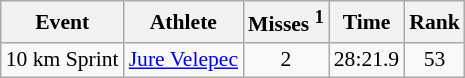<table class="wikitable" style="font-size:90%">
<tr>
<th>Event</th>
<th>Athlete</th>
<th>Misses <sup>1</sup></th>
<th>Time</th>
<th>Rank</th>
</tr>
<tr>
<td>10 km Sprint</td>
<td><a href='#'>Jure Velepec</a></td>
<td align="center">2</td>
<td align="center">28:21.9</td>
<td align="center">53</td>
</tr>
</table>
